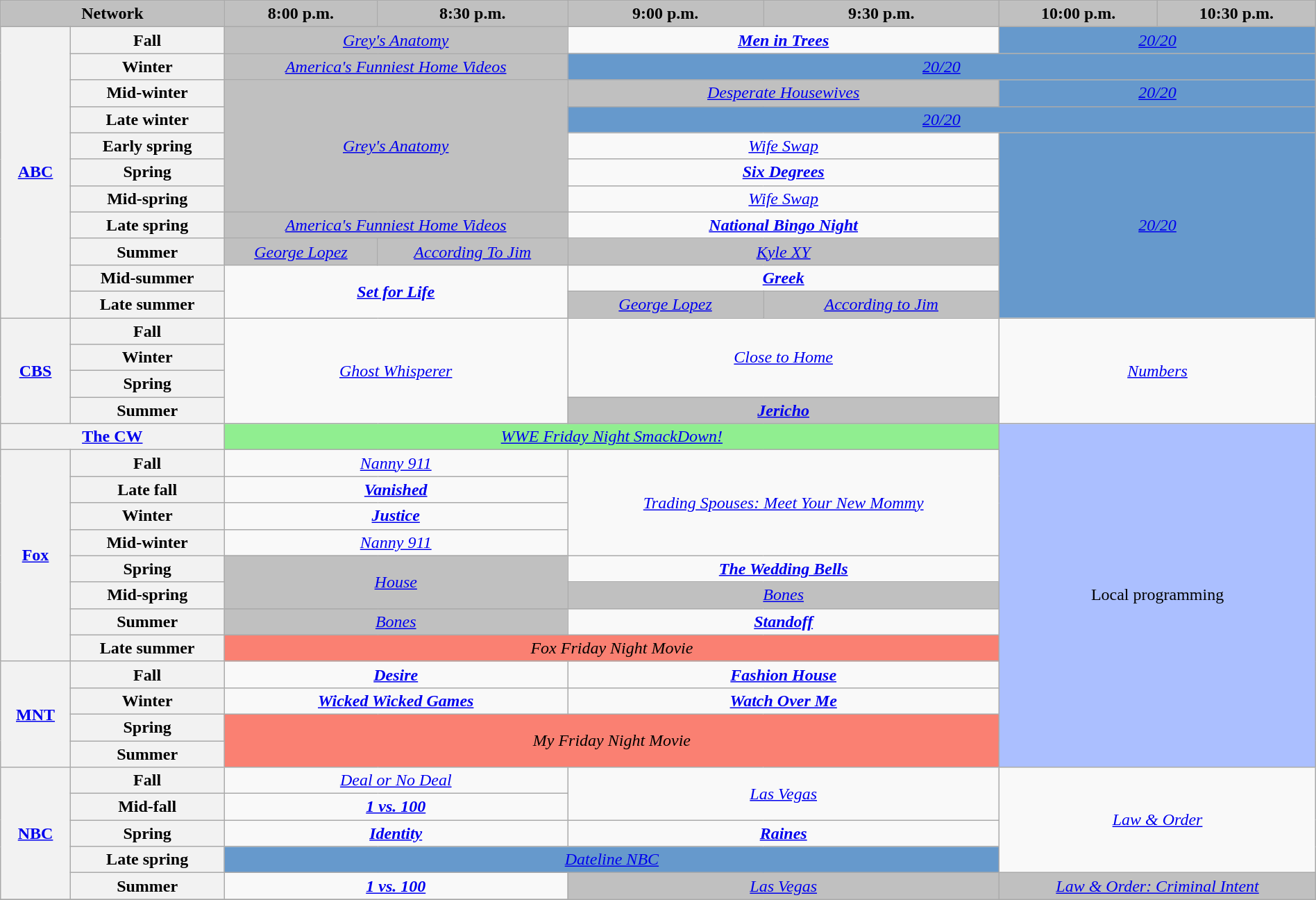<table class="wikitable" style="width:100%;margin-right:0;text-align:center">
<tr>
<th colspan="2" style="background-color:#C0C0C0;text-align:center">Network</th>
<th style="background-color:#C0C0C0;text-align:center">8:00 p.m.</th>
<th style="background-color:#C0C0C0;text-align:center">8:30 p.m.</th>
<th style="background-color:#C0C0C0;text-align:center">9:00 p.m.</th>
<th style="background-color:#C0C0C0;text-align:center">9:30 p.m.</th>
<th style="background-color:#C0C0C0;text-align:center">10:00 p.m.</th>
<th style="background-color:#C0C0C0;text-align:center">10:30 p.m.</th>
</tr>
<tr>
<th rowspan="11"><a href='#'>ABC</a></th>
<th>Fall</th>
<td colspan="2" style="background:#C0C0C0;"><em><a href='#'>Grey's Anatomy</a></em> </td>
<td colspan="2"><strong><em><a href='#'>Men in Trees</a></em></strong></td>
<td style="background:#6699CC;" colspan="2"><em><a href='#'>20/20</a></em></td>
</tr>
<tr>
<th>Winter</th>
<td colspan="2" style="background:#C0C0C0;"><em><a href='#'>America's Funniest Home Videos</a></em> </td>
<td colspan="4" style="background:#6699CC;"><em><a href='#'>20/20</a></em></td>
</tr>
<tr>
<th>Mid-winter</th>
<td colspan="2" rowspan="5" style="background:#C0C0C0;"><em><a href='#'>Grey's Anatomy</a></em> </td>
<td colspan="2" style="background:#C0C0C0;"><em><a href='#'>Desperate Housewives</a></em> </td>
<td colspan="2" style="background:#6699CC;"><em><a href='#'>20/20</a></em></td>
</tr>
<tr>
<th>Late winter</th>
<td style="background:#6699CC;" colspan="4"><em><a href='#'>20/20</a></em></td>
</tr>
<tr>
<th>Early spring</th>
<td colspan="2"><em><a href='#'>Wife Swap</a></em></td>
<td colspan="2" rowspan="7" style="background:#6699CC;"><em><a href='#'>20/20</a></em></td>
</tr>
<tr>
<th>Spring</th>
<td colspan="2"><strong><em><a href='#'>Six Degrees</a></em></strong></td>
</tr>
<tr>
<th>Mid-spring</th>
<td colspan="2"><em><a href='#'>Wife Swap</a></em></td>
</tr>
<tr>
<th>Late spring</th>
<td colspan="2" style="background:#C0C0C0;"><em><a href='#'>America's Funniest Home Videos</a></em> </td>
<td colspan="2"><strong><em><a href='#'>National Bingo Night</a></em></strong></td>
</tr>
<tr>
<th>Summer</th>
<td style="background:#C0C0C0;"><em><a href='#'>George Lopez</a></em> </td>
<td style="background:#C0C0C0;"><em><a href='#'>According To Jim</a></em> </td>
<td colspan="2" style="background:#C0C0C0;"><em><a href='#'>Kyle XY</a></em> </td>
</tr>
<tr>
<th>Mid-summer</th>
<td colspan="2" rowspan="2"><strong><em><a href='#'>Set for Life</a></em></strong></td>
<td colspan="2"><strong><em><a href='#'>Greek</a></em></strong></td>
</tr>
<tr>
<th>Late summer</th>
<td style="background:#C0C0C0;"><em><a href='#'>George Lopez</a></em> </td>
<td style="background:#C0C0C0;"><em><a href='#'>According to Jim</a></em> </td>
</tr>
<tr>
<th rowspan="4"><a href='#'>CBS</a></th>
<th>Fall</th>
<td colspan="2" rowspan="4"><em><a href='#'>Ghost Whisperer</a></em></td>
<td colspan="2" rowspan="3"><em><a href='#'>Close to Home</a></em></td>
<td colspan="2" rowspan="4"><em><a href='#'>Numbers</a></em></td>
</tr>
<tr>
<th>Winter</th>
</tr>
<tr>
<th>Spring</th>
</tr>
<tr>
<th>Summer</th>
<td colspan="2" style="background:#C0C0C0;"><strong><em><a href='#'>Jericho</a></em></strong> </td>
</tr>
<tr>
<th colspan="2"><a href='#'>The CW</a></th>
<td colspan="4" style="background:lightgreen;"><em><a href='#'>WWE Friday Night SmackDown!</a></em></td>
<td style="background:#abbfff;" rowspan="13" colspan="2">Local programming</td>
</tr>
<tr>
<th rowspan="8"><a href='#'>Fox</a></th>
<th>Fall</th>
<td colspan="2"><em><a href='#'>Nanny 911</a></em></td>
<td colspan="2" rowspan="4"><em><a href='#'>Trading Spouses: Meet Your New Mommy</a></em></td>
</tr>
<tr>
<th>Late fall</th>
<td colspan="2"><strong><em><a href='#'>Vanished</a></em></strong></td>
</tr>
<tr>
<th>Winter</th>
<td colspan="2"><strong><em><a href='#'>Justice</a></em></strong></td>
</tr>
<tr>
<th>Mid-winter</th>
<td colspan="2"><em><a href='#'>Nanny 911</a></em></td>
</tr>
<tr>
<th>Spring</th>
<td colspan="2" rowspan="2" style="background:#C0C0C0;"><em><a href='#'>House</a></em> </td>
<td colspan="2"><strong><em><a href='#'>The Wedding Bells</a></em></strong></td>
</tr>
<tr>
<th>Mid-spring</th>
<td colspan="2" style="background:#C0C0C0;"><em><a href='#'>Bones</a></em> </td>
</tr>
<tr>
<th>Summer</th>
<td colspan="2" style="background:#C0C0C0;"><em><a href='#'>Bones</a></em> </td>
<td colspan="2"><strong><em><a href='#'>Standoff</a></em></strong></td>
</tr>
<tr>
<th>Late summer</th>
<td style="background:#FA8072;" colspan="4"><em>Fox Friday Night Movie</em></td>
</tr>
<tr>
<th rowspan="4"><a href='#'>MNT</a></th>
<th>Fall</th>
<td colspan="2"><strong><em><a href='#'>Desire</a></em></strong></td>
<td colspan="2"><strong><em><a href='#'>Fashion House</a></em></strong></td>
</tr>
<tr>
<th>Winter</th>
<td colspan="2"><strong><em><a href='#'>Wicked Wicked Games</a></em></strong></td>
<td colspan="2"><strong><em><a href='#'>Watch Over Me</a></em></strong></td>
</tr>
<tr>
<th>Spring</th>
<td style="background:#FA8072;" colspan="4" rowspan="2"><em>My Friday Night Movie</em></td>
</tr>
<tr>
<th>Summer</th>
</tr>
<tr>
<th rowspan="5"><a href='#'>NBC</a></th>
<th>Fall</th>
<td colspan="2"><em><a href='#'>Deal or No Deal</a></em></td>
<td colspan="2" rowspan="2"><em><a href='#'>Las Vegas</a></em></td>
<td colspan="2" rowspan="4"><em><a href='#'>Law & Order</a></em></td>
</tr>
<tr>
<th>Mid-fall</th>
<td colspan="2"><strong><em><a href='#'>1 vs. 100</a></em></strong></td>
</tr>
<tr>
<th>Spring</th>
<td colspan="2"><strong><em><a href='#'>Identity</a></em></strong></td>
<td colspan="2"><strong><em><a href='#'>Raines</a></em></strong></td>
</tr>
<tr>
<th>Late spring</th>
<td style="background:#6699CC;" colspan="4"><em><a href='#'>Dateline NBC</a></em></td>
</tr>
<tr>
<th>Summer</th>
<td colspan="2"><strong><em><a href='#'>1 vs. 100</a></em></strong></td>
<td colspan="2" style="background:#C0C0C0;"><em><a href='#'>Las Vegas</a></em> </td>
<td colspan="2" style="background:#C0C0C0;"><em><a href='#'>Law & Order: Criminal Intent</a></em> </td>
</tr>
<tr>
</tr>
</table>
